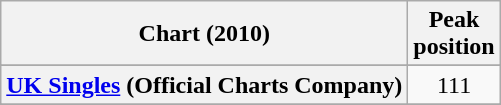<table class="wikitable sortable plainrowheaders" style="text-align:center">
<tr>
<th>Chart (2010)</th>
<th>Peak<br>position</th>
</tr>
<tr>
</tr>
<tr>
<th scope="row"><a href='#'>UK Singles</a> (Official Charts Company)</th>
<td>111</td>
</tr>
<tr>
</tr>
<tr>
</tr>
<tr>
</tr>
<tr>
</tr>
</table>
